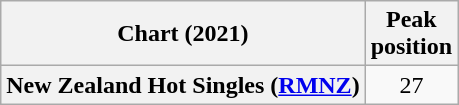<table class="wikitable plainrowheaders" style="text-align:center">
<tr>
<th scope="col">Chart (2021)</th>
<th scope="col">Peak<br>position</th>
</tr>
<tr>
<th scope="row">New Zealand Hot Singles (<a href='#'>RMNZ</a>)</th>
<td>27</td>
</tr>
</table>
